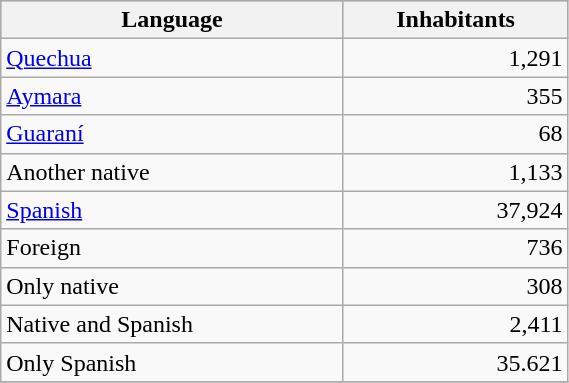<table class="wikitable" border="1" style="width:30%;" border="1">
<tr bgcolor=silver>
<th><strong>Language</strong></th>
<th><strong>Inhabitants</strong></th>
</tr>
<tr>
<td><a href='#'>Quechua</a></td>
<td align="right">1,291</td>
</tr>
<tr>
<td><a href='#'>Aymara</a></td>
<td align="right">355</td>
</tr>
<tr>
<td><a href='#'>Guaraní</a></td>
<td align="right">68</td>
</tr>
<tr>
<td>Another native</td>
<td align="right">1,133</td>
</tr>
<tr>
<td><a href='#'>Spanish</a></td>
<td align="right">37,924</td>
</tr>
<tr>
<td>Foreign</td>
<td align="right">736</td>
</tr>
<tr>
<td>Only native</td>
<td align="right">308</td>
</tr>
<tr>
<td>Native and Spanish</td>
<td align="right">2,411</td>
</tr>
<tr>
<td>Only Spanish</td>
<td align="right">35.621</td>
</tr>
<tr>
</tr>
</table>
